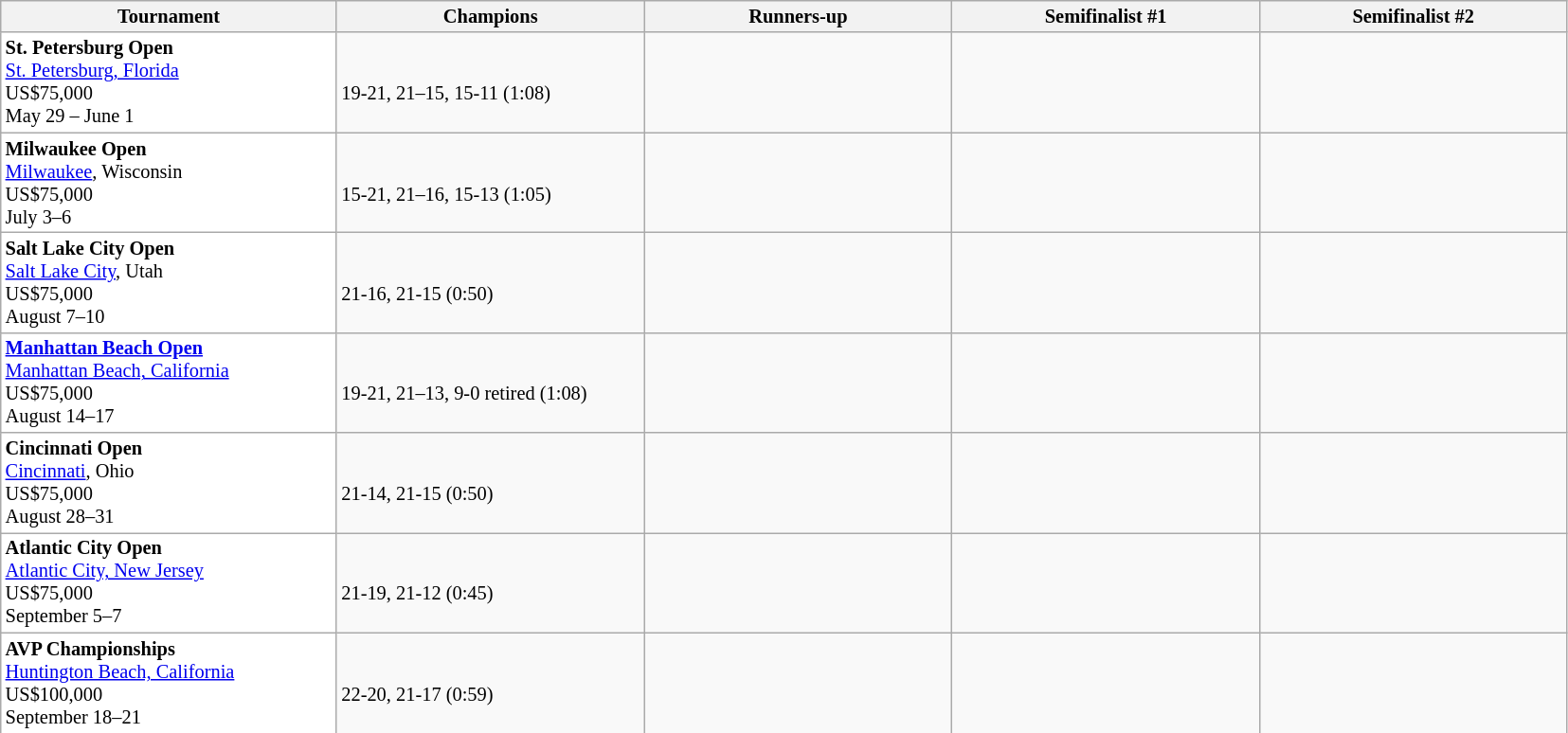<table class=wikitable style=font-size:85%>
<tr>
<th width=230>Tournament</th>
<th width=210>Champions</th>
<th width=210>Runners-up</th>
<th width=210>Semifinalist #1</th>
<th width=210>Semifinalist #2</th>
</tr>
<tr valign=top>
<td style="background:#ffffff;"><strong>St. Petersburg Open</strong><br><a href='#'>St. Petersburg, Florida</a><br>US$75,000<br>May 29 – June 1</td>
<td><br><br>19-21, 21–15, 15-11 (1:08)</td>
<td><br></td>
<td><br></td>
<td><br></td>
</tr>
<tr valign=top>
<td style="background:#ffffff;"><strong>Milwaukee Open</strong><br><a href='#'>Milwaukee</a>, Wisconsin<br>US$75,000<br>July 3–6</td>
<td><br><br>15-21, 21–16, 15-13 (1:05)</td>
<td><br></td>
<td><br></td>
<td><br></td>
</tr>
<tr valign=top>
<td style="background:#ffffff;"><strong>Salt Lake City Open</strong><br><a href='#'>Salt Lake City</a>, Utah<br>US$75,000<br>August 7–10</td>
<td><br><br>21-16, 21-15 (0:50)</td>
<td><br></td>
<td><br></td>
<td><br></td>
</tr>
<tr valign=top>
<td style="background:#ffffff;"><strong><a href='#'>Manhattan Beach Open</a></strong><br><a href='#'>Manhattan Beach, California</a><br>US$75,000<br>August 14–17</td>
<td><br><br>19-21, 21–13, 9-0 retired (1:08)</td>
<td><br></td>
<td><br></td>
<td><br></td>
</tr>
<tr valign=top>
<td style="background:#ffffff;"><strong>Cincinnati Open</strong><br><a href='#'>Cincinnati</a>, Ohio<br>US$75,000<br>August 28–31</td>
<td><br><br>21-14, 21-15 (0:50)</td>
<td><br></td>
<td><br></td>
<td><br></td>
</tr>
<tr valign=top>
<td style="background:#ffffff;"><strong>Atlantic City Open</strong><br><a href='#'>Atlantic City, New Jersey</a><br>US$75,000<br>September 5–7</td>
<td><br><br>21-19, 21-12 (0:45)</td>
<td><br></td>
<td><br></td>
<td><br></td>
</tr>
<tr valign=top>
<td style="background:#ffffff;"><strong>AVP Championships</strong><br><a href='#'>Huntington Beach, California</a><br>US$100,000<br>September 18–21</td>
<td><br><br>22-20, 21-17 (0:59)</td>
<td><br></td>
<td><br></td>
<td><br></td>
</tr>
</table>
